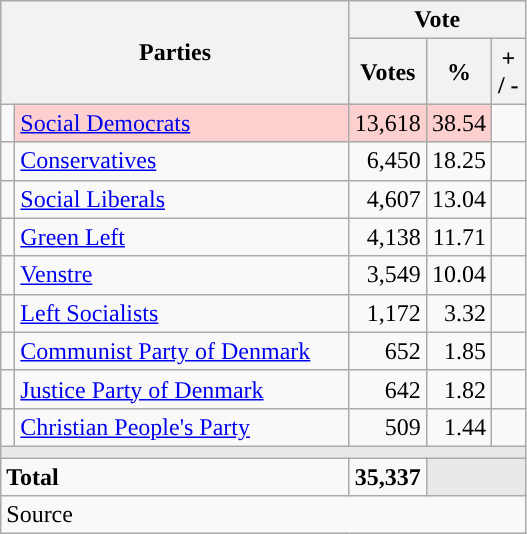<table class="wikitable" style="text-align:right;">
<tr>
<th style="text-align:centre;" rowspan="2" colspan="2" width="225">Parties</th>
<th colspan="3">Vote</th>
</tr>
<tr>
<th width="15">Votes</th>
<th width="15">%</th>
<th width="15">+ / -</th>
</tr>
<tr>
<td width="2" style="color:inherit;background:"></td>
<td bgcolor=#fbd0ce  align="left"><a href='#'>Social Democrats</a></td>
<td bgcolor=#fbd0ce>13,618</td>
<td bgcolor=#fbd0ce>38.54</td>
<td></td>
</tr>
<tr>
<td width="2" style="color:inherit;background:"></td>
<td align="left"><a href='#'>Conservatives</a></td>
<td>6,450</td>
<td>18.25</td>
<td></td>
</tr>
<tr>
<td width="2" style="color:inherit;background:"></td>
<td align="left"><a href='#'>Social Liberals</a></td>
<td>4,607</td>
<td>13.04</td>
<td></td>
</tr>
<tr>
<td width="2" style="color:inherit;background:"></td>
<td align="left"><a href='#'>Green Left</a></td>
<td>4,138</td>
<td>11.71</td>
<td></td>
</tr>
<tr>
<td width="2" style="color:inherit;background:"></td>
<td align="left"><a href='#'>Venstre</a></td>
<td>3,549</td>
<td>10.04</td>
<td></td>
</tr>
<tr>
<td width="2" style="color:inherit;background:"></td>
<td align="left"><a href='#'>Left Socialists</a></td>
<td>1,172</td>
<td>3.32</td>
<td></td>
</tr>
<tr>
<td width="2" style="color:inherit;background:"></td>
<td align="left"><a href='#'>Communist Party of Denmark</a></td>
<td>652</td>
<td>1.85</td>
<td></td>
</tr>
<tr>
<td width="2" style="color:inherit;background:"></td>
<td align="left"><a href='#'>Justice Party of Denmark</a></td>
<td>642</td>
<td>1.82</td>
<td></td>
</tr>
<tr>
<td width="2" style="color:inherit;background:"></td>
<td align="left"><a href='#'>Christian People's Party</a></td>
<td>509</td>
<td>1.44</td>
<td></td>
</tr>
<tr>
<td colspan="7" bgcolor="#E9E9E9"></td>
</tr>
<tr>
<td align="left" colspan="2"><strong>Total</strong></td>
<td><strong>35,337</strong></td>
<td bgcolor="#E9E9E9" colspan="2"></td>
</tr>
<tr>
<td align="left" colspan="6">Source</td>
</tr>
</table>
